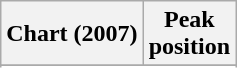<table class="wikitable plainrowheaders sortable">
<tr>
<th scope="col">Chart (2007)</th>
<th scope="col">Peak<br>position</th>
</tr>
<tr>
</tr>
<tr>
</tr>
</table>
